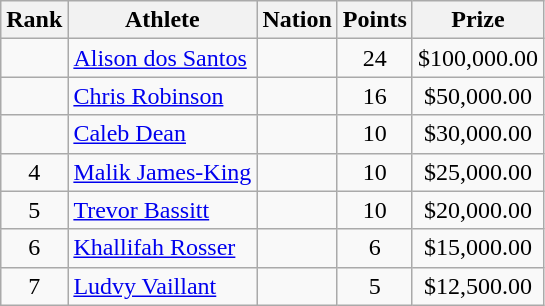<table class="wikitable mw-datatable sortable" style="text-align:center;">
<tr>
<th scope="col" style="width: 10px;">Rank</th>
<th scope="col">Athlete</th>
<th scope="col">Nation</th>
<th scope="col">Points</th>
<th scope="col">Prize</th>
</tr>
<tr>
<td></td>
<td align=left><a href='#'>Alison dos Santos</a> </td>
<td align=left></td>
<td>24</td>
<td>$100,000.00</td>
</tr>
<tr>
<td></td>
<td align=left><a href='#'>Chris Robinson</a> </td>
<td align=left></td>
<td>16</td>
<td>$50,000.00</td>
</tr>
<tr>
<td></td>
<td align=left><a href='#'>Caleb Dean</a> </td>
<td align=left></td>
<td>10</td>
<td>$30,000.00</td>
</tr>
<tr>
<td>4</td>
<td align=left><a href='#'>Malik James-King</a> </td>
<td align=left></td>
<td>10</td>
<td>$25,000.00</td>
</tr>
<tr>
<td>5</td>
<td align=left><a href='#'>Trevor Bassitt</a> </td>
<td align=left></td>
<td>10</td>
<td>$20,000.00</td>
</tr>
<tr>
<td>6</td>
<td align=left><a href='#'>Khallifah Rosser</a> </td>
<td align=left></td>
<td>6</td>
<td>$15,000.00</td>
</tr>
<tr>
<td>7</td>
<td align=left><a href='#'>Ludvy Vaillant</a> </td>
<td align=left></td>
<td>5</td>
<td>$12,500.00</td>
</tr>
</table>
